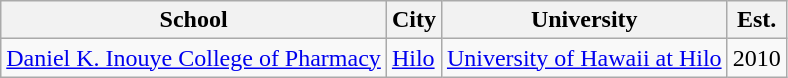<table class="wikitable sortable">
<tr>
<th scope="col">School</th>
<th scope="col">City</th>
<th scope="col">University</th>
<th scope="col">Est.</th>
</tr>
<tr>
<td><a href='#'>Daniel K. Inouye College of Pharmacy</a></td>
<td><a href='#'>Hilo</a></td>
<td><a href='#'>University of Hawaii at Hilo</a></td>
<td>2010</td>
</tr>
</table>
